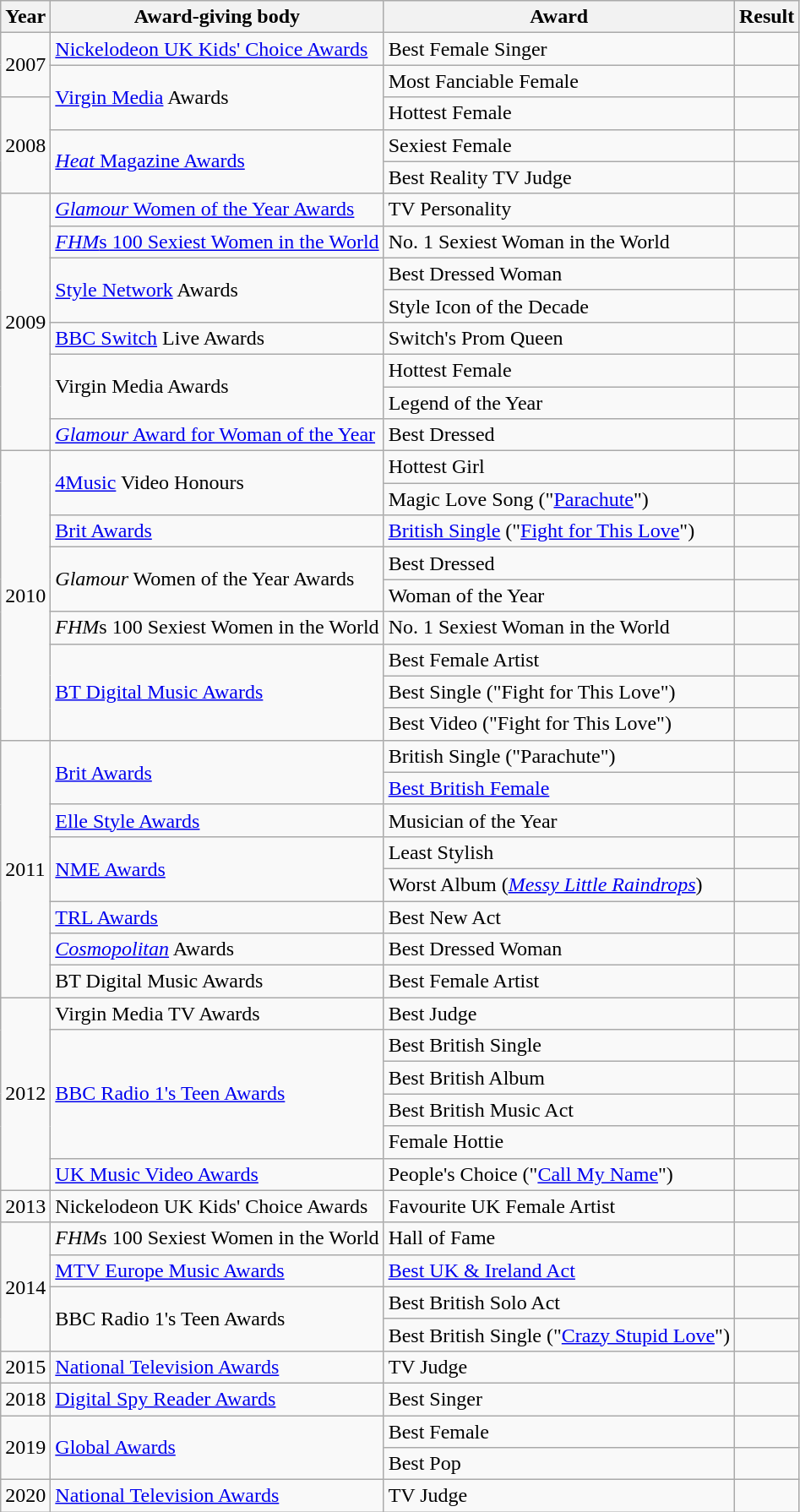<table class="wikitable">
<tr>
<th>Year</th>
<th>Award-giving body</th>
<th>Award</th>
<th>Result</th>
</tr>
<tr>
<td rowspan="2">2007</td>
<td><a href='#'>Nickelodeon UK Kids' Choice Awards</a></td>
<td>Best Female Singer</td>
<td></td>
</tr>
<tr>
<td rowspan="2"><a href='#'>Virgin Media</a> Awards</td>
<td>Most Fanciable Female</td>
<td></td>
</tr>
<tr>
<td rowspan="3">2008</td>
<td>Hottest Female</td>
<td></td>
</tr>
<tr>
<td rowspan="2"><a href='#'><em>Heat</em> Magazine Awards</a></td>
<td>Sexiest Female</td>
<td></td>
</tr>
<tr>
<td>Best Reality TV Judge</td>
<td></td>
</tr>
<tr>
<td rowspan="8">2009</td>
<td><a href='#'><em>Glamour</em> Women of the Year Awards</a></td>
<td>TV Personality</td>
<td></td>
</tr>
<tr>
<td><a href='#'><em>FHM</em>s 100 Sexiest Women in the World</a></td>
<td>No. 1 Sexiest Woman in the World</td>
<td></td>
</tr>
<tr>
<td rowspan="2"><a href='#'>Style Network</a> Awards</td>
<td>Best Dressed Woman</td>
<td></td>
</tr>
<tr>
<td>Style Icon of the Decade</td>
<td></td>
</tr>
<tr>
<td><a href='#'>BBC Switch</a> Live Awards</td>
<td>Switch's Prom Queen</td>
<td></td>
</tr>
<tr>
<td rowspan="2">Virgin Media Awards</td>
<td>Hottest Female</td>
<td></td>
</tr>
<tr>
<td>Legend of the Year</td>
<td></td>
</tr>
<tr>
<td><a href='#'><em>Glamour</em> Award for Woman of the Year</a></td>
<td>Best Dressed</td>
<td></td>
</tr>
<tr>
<td rowspan="9">2010</td>
<td rowspan="2"><a href='#'>4Music</a> Video Honours</td>
<td>Hottest Girl</td>
<td></td>
</tr>
<tr>
<td>Magic Love Song ("<a href='#'>Parachute</a>")</td>
<td></td>
</tr>
<tr>
<td><a href='#'>Brit Awards</a></td>
<td><a href='#'>British Single</a> ("<a href='#'>Fight for This Love</a>")</td>
<td></td>
</tr>
<tr>
<td rowspan="2"><em>Glamour</em> Women of the Year Awards</td>
<td>Best Dressed</td>
<td></td>
</tr>
<tr>
<td>Woman of the Year</td>
<td></td>
</tr>
<tr>
<td><em>FHM</em>s 100 Sexiest Women in the World</td>
<td>No. 1 Sexiest Woman in the World</td>
<td></td>
</tr>
<tr>
<td rowspan="3"><a href='#'>BT Digital Music Awards</a></td>
<td>Best Female Artist</td>
<td></td>
</tr>
<tr>
<td>Best Single ("Fight for This Love")</td>
<td></td>
</tr>
<tr>
<td>Best Video ("Fight for This Love")</td>
<td></td>
</tr>
<tr>
<td rowspan="8">2011</td>
<td rowspan="2"><a href='#'>Brit Awards</a></td>
<td>British Single ("Parachute")</td>
<td></td>
</tr>
<tr>
<td><a href='#'>Best British Female</a></td>
<td></td>
</tr>
<tr>
<td><a href='#'>Elle Style Awards</a></td>
<td>Musician of the Year</td>
<td></td>
</tr>
<tr>
<td rowspan="2"><a href='#'>NME Awards</a></td>
<td>Least Stylish</td>
<td></td>
</tr>
<tr>
<td>Worst Album (<em><a href='#'>Messy Little Raindrops</a></em>)</td>
<td></td>
</tr>
<tr>
<td><a href='#'>TRL Awards</a></td>
<td>Best New Act</td>
<td></td>
</tr>
<tr>
<td><em><a href='#'>Cosmopolitan</a></em> Awards</td>
<td>Best Dressed Woman</td>
<td></td>
</tr>
<tr>
<td>BT Digital Music Awards</td>
<td>Best Female Artist</td>
<td></td>
</tr>
<tr>
<td rowspan="6">2012</td>
<td>Virgin Media TV Awards</td>
<td>Best Judge</td>
<td></td>
</tr>
<tr>
<td rowspan="4"><a href='#'>BBC Radio 1's Teen Awards</a></td>
<td>Best British Single</td>
<td></td>
</tr>
<tr>
<td>Best British Album</td>
<td></td>
</tr>
<tr>
<td>Best British Music Act</td>
<td></td>
</tr>
<tr>
<td>Female Hottie</td>
<td></td>
</tr>
<tr>
<td><a href='#'>UK Music Video Awards</a></td>
<td>People's Choice ("<a href='#'>Call My Name</a>")</td>
<td></td>
</tr>
<tr>
<td>2013</td>
<td>Nickelodeon UK Kids' Choice Awards</td>
<td>Favourite UK Female Artist</td>
<td></td>
</tr>
<tr>
<td rowspan="4">2014</td>
<td><em>FHM</em>s 100 Sexiest Women in the World</td>
<td>Hall of Fame</td>
<td></td>
</tr>
<tr>
<td><a href='#'>MTV Europe Music Awards</a></td>
<td><a href='#'>Best UK & Ireland Act</a></td>
<td></td>
</tr>
<tr>
<td rowspan="2">BBC Radio 1's Teen Awards</td>
<td>Best British Solo Act</td>
<td></td>
</tr>
<tr>
<td>Best British Single ("<a href='#'>Crazy Stupid Love</a>")</td>
<td></td>
</tr>
<tr>
<td>2015</td>
<td><a href='#'>National Television Awards</a></td>
<td>TV Judge</td>
<td></td>
</tr>
<tr>
<td>2018</td>
<td><a href='#'>Digital Spy Reader Awards</a></td>
<td>Best Singer</td>
<td></td>
</tr>
<tr>
<td rowspan="2">2019</td>
<td rowspan="2"><a href='#'>Global Awards</a></td>
<td>Best Female</td>
<td></td>
</tr>
<tr>
<td>Best Pop</td>
<td></td>
</tr>
<tr>
<td>2020</td>
<td><a href='#'>National Television Awards</a></td>
<td>TV Judge</td>
<td></td>
</tr>
</table>
